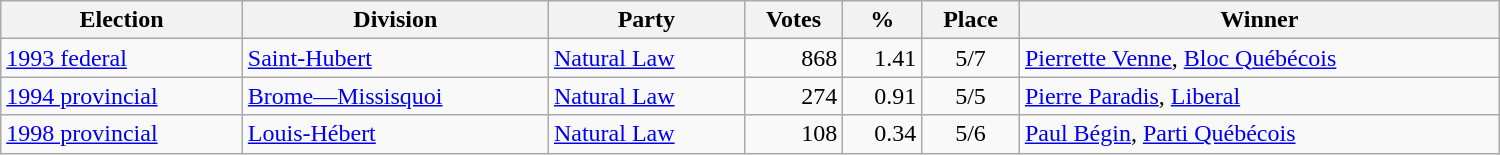<table class="wikitable" width="1000">
<tr>
<th align="left">Election</th>
<th align="left">Division</th>
<th align="left">Party</th>
<th align="right">Votes</th>
<th align="right">%</th>
<th align="center">Place</th>
<th align="center">Winner</th>
</tr>
<tr>
<td align="left"><a href='#'>1993 federal</a></td>
<td align="left"><a href='#'>Saint-Hubert</a></td>
<td align="left"><a href='#'>Natural Law</a></td>
<td align="right">868</td>
<td align="right">1.41</td>
<td align="center">5/7</td>
<td align="left"><a href='#'>Pierrette Venne</a>, <a href='#'>Bloc Québécois</a></td>
</tr>
<tr>
<td align="left"><a href='#'>1994 provincial</a></td>
<td align="left"><a href='#'>Brome—Missisquoi</a></td>
<td align="left"><a href='#'>Natural Law</a></td>
<td align="right">274</td>
<td align="right">0.91</td>
<td align="center">5/5</td>
<td align="left"><a href='#'>Pierre Paradis</a>, <a href='#'>Liberal</a></td>
</tr>
<tr>
<td align="left"><a href='#'>1998 provincial</a></td>
<td align="left"><a href='#'>Louis-Hébert</a></td>
<td align="left"><a href='#'>Natural Law</a></td>
<td align="right">108</td>
<td align="right">0.34</td>
<td align="center">5/6</td>
<td align="left"><a href='#'>Paul Bégin</a>, <a href='#'>Parti Québécois</a></td>
</tr>
</table>
